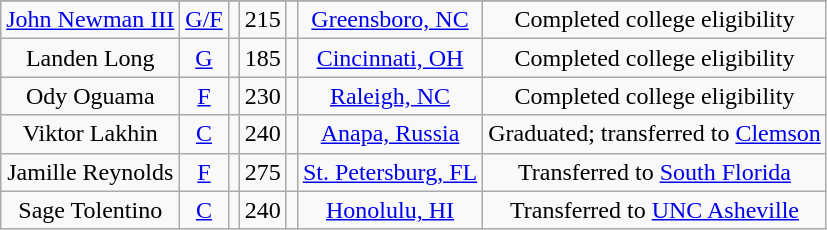<table class="wikitable sortable" style="text-align: center">
<tr align=center>
</tr>
<tr>
<td><a href='#'>John Newman III</a></td>
<td><a href='#'>G/F</a></td>
<td></td>
<td>215</td>
<td></td>
<td><a href='#'>Greensboro, NC</a></td>
<td>Completed college eligibility</td>
</tr>
<tr>
<td>Landen Long</td>
<td><a href='#'>G</a></td>
<td></td>
<td>185</td>
<td></td>
<td><a href='#'>Cincinnati, OH</a></td>
<td>Completed college eligibility</td>
</tr>
<tr>
<td>Ody Oguama</td>
<td><a href='#'>F</a></td>
<td></td>
<td>230</td>
<td></td>
<td><a href='#'>Raleigh, NC</a></td>
<td>Completed college eligibility</td>
</tr>
<tr>
<td>Viktor Lakhin</td>
<td><a href='#'>C</a></td>
<td></td>
<td>240</td>
<td></td>
<td><a href='#'>Anapa, Russia</a></td>
<td>Graduated; transferred to <a href='#'>Clemson</a></td>
</tr>
<tr>
<td>Jamille Reynolds</td>
<td><a href='#'>F</a></td>
<td></td>
<td>275</td>
<td></td>
<td><a href='#'>St. Petersburg, FL</a></td>
<td>Transferred to <a href='#'>South Florida</a></td>
</tr>
<tr>
<td>Sage Tolentino</td>
<td><a href='#'>C</a></td>
<td></td>
<td>240</td>
<td></td>
<td><a href='#'>Honolulu, HI</a></td>
<td>Transferred to <a href='#'>UNC Asheville</a></td>
</tr>
</table>
